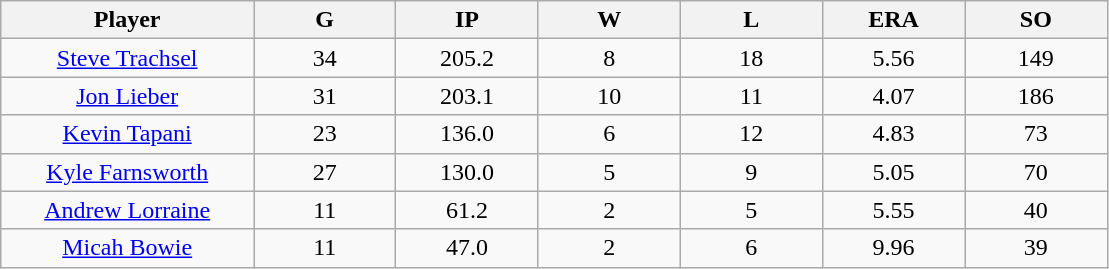<table class="wikitable sortable">
<tr>
<th bgcolor="#DDDDFF" width="16%">Player</th>
<th bgcolor="#DDDDFF" width="9%">G</th>
<th bgcolor="#DDDDFF" width="9%">IP</th>
<th bgcolor="#DDDDFF" width="9%">W</th>
<th bgcolor="#DDDDFF" width="9%">L</th>
<th bgcolor="#DDDDFF" width="9%">ERA</th>
<th bgcolor="#DDDDFF" width="9%">SO</th>
</tr>
<tr align="center">
<td><a href='#'>Steve Trachsel</a></td>
<td>34</td>
<td>205.2</td>
<td>8</td>
<td>18</td>
<td>5.56</td>
<td>149</td>
</tr>
<tr align=center>
<td><a href='#'>Jon Lieber</a></td>
<td>31</td>
<td>203.1</td>
<td>10</td>
<td>11</td>
<td>4.07</td>
<td>186</td>
</tr>
<tr align=center>
<td><a href='#'>Kevin Tapani</a></td>
<td>23</td>
<td>136.0</td>
<td>6</td>
<td>12</td>
<td>4.83</td>
<td>73</td>
</tr>
<tr align=center>
<td><a href='#'>Kyle Farnsworth</a></td>
<td>27</td>
<td>130.0</td>
<td>5</td>
<td>9</td>
<td>5.05</td>
<td>70</td>
</tr>
<tr align=center>
<td><a href='#'>Andrew Lorraine</a></td>
<td>11</td>
<td>61.2</td>
<td>2</td>
<td>5</td>
<td>5.55</td>
<td>40</td>
</tr>
<tr align=center>
<td><a href='#'>Micah Bowie</a></td>
<td>11</td>
<td>47.0</td>
<td>2</td>
<td>6</td>
<td>9.96</td>
<td>39</td>
</tr>
</table>
